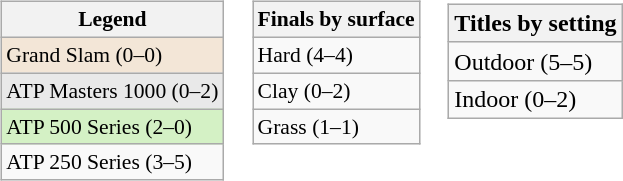<table>
<tr valign=top>
<td><br><table class=wikitable style=font-size:90%>
<tr>
<th>Legend</th>
</tr>
<tr style=background:#f3e6d7>
<td>Grand Slam (0–0)</td>
</tr>
<tr style="background:#e9e9e9">
<td>ATP Masters 1000 (0–2)</td>
</tr>
<tr style="background:#d4f1c5">
<td>ATP 500 Series (2–0)</td>
</tr>
<tr>
<td>ATP 250 Series (3–5)</td>
</tr>
</table>
</td>
<td><br><table class=wikitable style=font-size:90%>
<tr>
<th>Finals by surface</th>
</tr>
<tr>
<td>Hard (4–4)</td>
</tr>
<tr>
<td>Clay (0–2)</td>
</tr>
<tr>
<td>Grass (1–1)</td>
</tr>
</table>
</td>
<td><br><table class="wikitable">
<tr>
<th>Titles by setting</th>
</tr>
<tr>
<td>Outdoor (5–5)</td>
</tr>
<tr>
<td>Indoor (0–2)</td>
</tr>
</table>
</td>
</tr>
</table>
